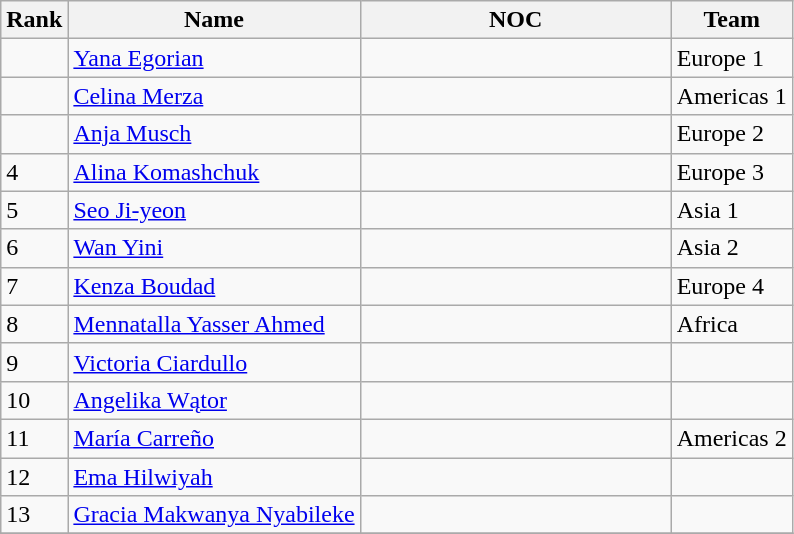<table class = "wikitable">
<tr>
<th>Rank</th>
<th>Name</th>
<th width=200>NOC</th>
<th>Team</th>
</tr>
<tr>
<td></td>
<td><a href='#'>Yana Egorian</a></td>
<td></td>
<td>Europe 1</td>
</tr>
<tr>
<td></td>
<td><a href='#'>Celina Merza</a></td>
<td></td>
<td>Americas 1</td>
</tr>
<tr>
<td></td>
<td><a href='#'>Anja Musch</a></td>
<td></td>
<td>Europe 2</td>
</tr>
<tr>
<td>4</td>
<td><a href='#'>Alina Komashchuk</a></td>
<td></td>
<td>Europe 3</td>
</tr>
<tr>
<td>5</td>
<td><a href='#'>Seo Ji-yeon</a></td>
<td></td>
<td>Asia 1</td>
</tr>
<tr>
<td>6</td>
<td><a href='#'>Wan Yini</a></td>
<td></td>
<td>Asia 2</td>
</tr>
<tr>
<td>7</td>
<td><a href='#'>Kenza Boudad</a></td>
<td></td>
<td>Europe 4</td>
</tr>
<tr>
<td>8</td>
<td><a href='#'>Mennatalla Yasser Ahmed</a></td>
<td></td>
<td>Africa</td>
</tr>
<tr>
<td>9</td>
<td><a href='#'>Victoria Ciardullo</a></td>
<td></td>
<td></td>
</tr>
<tr>
<td>10</td>
<td><a href='#'>Angelika Wątor</a></td>
<td></td>
<td></td>
</tr>
<tr>
<td>11</td>
<td><a href='#'>María Carreño</a></td>
<td></td>
<td>Americas 2</td>
</tr>
<tr>
<td>12</td>
<td><a href='#'>Ema Hilwiyah</a></td>
<td></td>
<td></td>
</tr>
<tr>
<td>13</td>
<td><a href='#'>Gracia Makwanya Nyabileke</a></td>
<td></td>
<td></td>
</tr>
<tr>
</tr>
</table>
